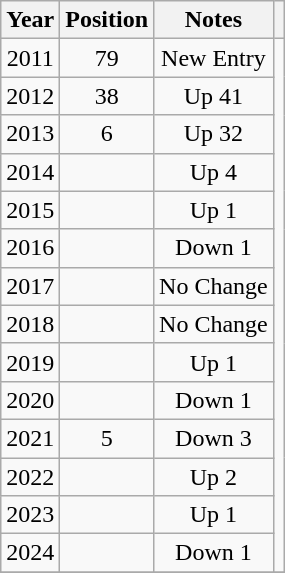<table class="wikitable plainrowheaders" style="text-align:center;">
<tr>
<th>Year</th>
<th>Position</th>
<th>Notes</th>
<th></th>
</tr>
<tr>
<td>2011</td>
<td>79</td>
<td>New Entry</td>
<td rowspan="14"></td>
</tr>
<tr>
<td>2012</td>
<td>38</td>
<td>Up 41</td>
</tr>
<tr>
<td>2013</td>
<td>6</td>
<td>Up 32</td>
</tr>
<tr>
<td>2014</td>
<td></td>
<td>Up 4</td>
</tr>
<tr>
<td>2015</td>
<td></td>
<td>Up 1</td>
</tr>
<tr>
<td>2016</td>
<td></td>
<td>Down 1</td>
</tr>
<tr>
<td>2017</td>
<td></td>
<td>No Change</td>
</tr>
<tr>
<td>2018</td>
<td></td>
<td>No Change</td>
</tr>
<tr>
<td>2019</td>
<td></td>
<td>Up 1</td>
</tr>
<tr>
<td>2020</td>
<td></td>
<td>Down 1</td>
</tr>
<tr>
<td>2021</td>
<td>5</td>
<td>Down 3</td>
</tr>
<tr>
<td>2022</td>
<td></td>
<td>Up 2</td>
</tr>
<tr>
<td>2023</td>
<td></td>
<td>Up 1</td>
</tr>
<tr>
<td>2024</td>
<td></td>
<td>Down 1</td>
</tr>
<tr>
</tr>
</table>
